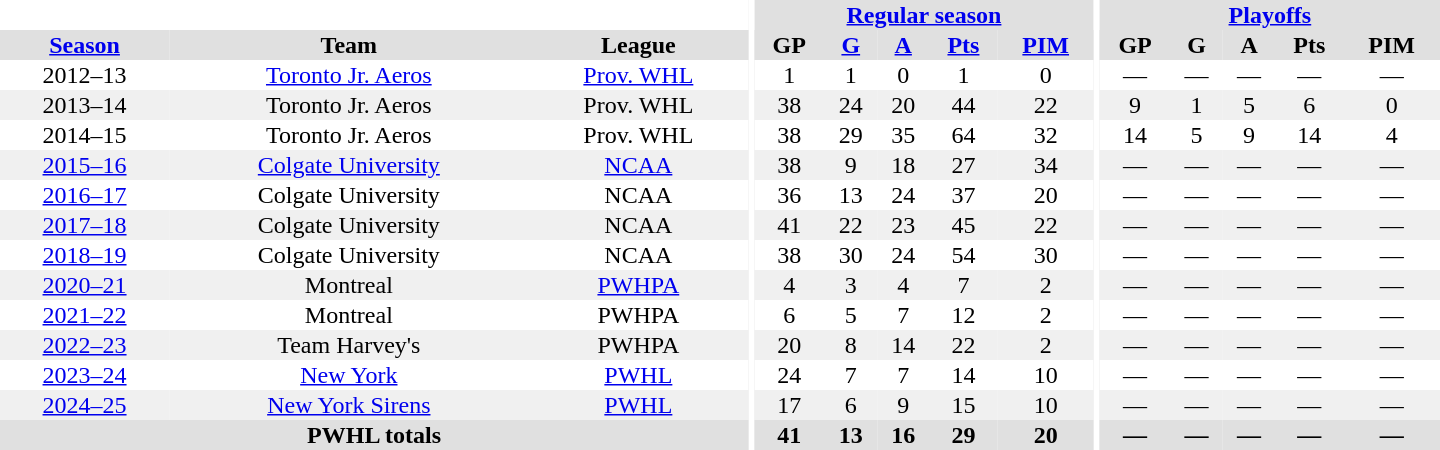<table border="0" cellpadding="1" cellspacing="0" style="text-align:center; width:60em">
<tr bgcolor="#e0e0e0">
<th colspan="3" bgcolor="#ffffff"></th>
<th rowspan="97" bgcolor="#ffffff"></th>
<th colspan="5"><a href='#'>Regular season</a></th>
<th rowspan="97" bgcolor="#ffffff"></th>
<th colspan="5"><a href='#'>Playoffs</a></th>
</tr>
<tr bgcolor="#e0e0e0">
<th><a href='#'>Season</a></th>
<th>Team</th>
<th>League</th>
<th>GP</th>
<th><a href='#'>G</a></th>
<th><a href='#'>A</a></th>
<th><a href='#'>Pts</a></th>
<th><a href='#'>PIM</a></th>
<th>GP</th>
<th>G</th>
<th>A</th>
<th>Pts</th>
<th>PIM</th>
</tr>
<tr>
<td>2012–13</td>
<td><a href='#'>Toronto Jr. Aeros</a></td>
<td><a href='#'>Prov. WHL</a></td>
<td>1</td>
<td>1</td>
<td>0</td>
<td>1</td>
<td>0</td>
<td>—</td>
<td>—</td>
<td>—</td>
<td>—</td>
<td>—</td>
</tr>
<tr bgcolor="#f0f0f0">
<td>2013–14</td>
<td>Toronto Jr. Aeros</td>
<td>Prov. WHL</td>
<td>38</td>
<td>24</td>
<td>20</td>
<td>44</td>
<td>22</td>
<td>9</td>
<td>1</td>
<td>5</td>
<td>6</td>
<td>0</td>
</tr>
<tr>
<td>2014–15</td>
<td>Toronto Jr. Aeros</td>
<td>Prov. WHL</td>
<td>38</td>
<td>29</td>
<td>35</td>
<td>64</td>
<td>32</td>
<td>14</td>
<td>5</td>
<td>9</td>
<td>14</td>
<td>4</td>
</tr>
<tr bgcolor="#f0f0f0">
<td><a href='#'>2015–16</a></td>
<td><a href='#'>Colgate University</a></td>
<td><a href='#'>NCAA</a></td>
<td>38</td>
<td>9</td>
<td>18</td>
<td>27</td>
<td>34</td>
<td>—</td>
<td>—</td>
<td>—</td>
<td>—</td>
<td>—</td>
</tr>
<tr>
<td><a href='#'>2016–17</a></td>
<td>Colgate University</td>
<td>NCAA</td>
<td>36</td>
<td>13</td>
<td>24</td>
<td>37</td>
<td>20</td>
<td>—</td>
<td>—</td>
<td>—</td>
<td>—</td>
<td>—</td>
</tr>
<tr bgcolor="#f0f0f0">
<td><a href='#'>2017–18</a></td>
<td>Colgate University</td>
<td>NCAA</td>
<td>41</td>
<td>22</td>
<td>23</td>
<td>45</td>
<td>22</td>
<td>—</td>
<td>—</td>
<td>—</td>
<td>—</td>
<td>—</td>
</tr>
<tr>
<td><a href='#'>2018–19</a></td>
<td>Colgate University</td>
<td>NCAA</td>
<td>38</td>
<td>30</td>
<td>24</td>
<td>54</td>
<td>30</td>
<td>—</td>
<td>—</td>
<td>—</td>
<td>—</td>
<td>—</td>
</tr>
<tr bgcolor="#f0f0f0">
<td><a href='#'>2020–21</a></td>
<td>Montreal</td>
<td><a href='#'>PWHPA</a></td>
<td>4</td>
<td>3</td>
<td>4</td>
<td>7</td>
<td>2</td>
<td>—</td>
<td>—</td>
<td>—</td>
<td>—</td>
<td>—</td>
</tr>
<tr>
<td><a href='#'>2021–22</a></td>
<td>Montreal</td>
<td>PWHPA</td>
<td>6</td>
<td>5</td>
<td>7</td>
<td>12</td>
<td>2</td>
<td>—</td>
<td>—</td>
<td>—</td>
<td>—</td>
<td>—</td>
</tr>
<tr bgcolor="#f0f0f0">
<td><a href='#'>2022–23</a></td>
<td>Team Harvey's</td>
<td>PWHPA</td>
<td>20</td>
<td>8</td>
<td>14</td>
<td>22</td>
<td>2</td>
<td>—</td>
<td>—</td>
<td>—</td>
<td>—</td>
<td>—</td>
</tr>
<tr>
<td><a href='#'>2023–24</a></td>
<td><a href='#'>New York</a></td>
<td><a href='#'>PWHL</a></td>
<td>24</td>
<td>7</td>
<td>7</td>
<td>14</td>
<td>10</td>
<td>—</td>
<td>—</td>
<td>—</td>
<td>—</td>
<td>—</td>
</tr>
<tr bgcolor="#f0f0f0">
<td><a href='#'>2024–25</a></td>
<td><a href='#'>New York Sirens</a></td>
<td><a href='#'>PWHL</a></td>
<td>17</td>
<td>6</td>
<td>9</td>
<td>15</td>
<td>10</td>
<td>—</td>
<td>—</td>
<td>—</td>
<td>—</td>
<td>—</td>
</tr>
<tr>
</tr>
<tr bgcolor="#e0e0e0">
<th colspan="3">PWHL totals</th>
<th>41</th>
<th>13</th>
<th>16</th>
<th>29</th>
<th>20</th>
<th>—</th>
<th>—</th>
<th>—</th>
<th>—</th>
<th>—</th>
</tr>
</table>
